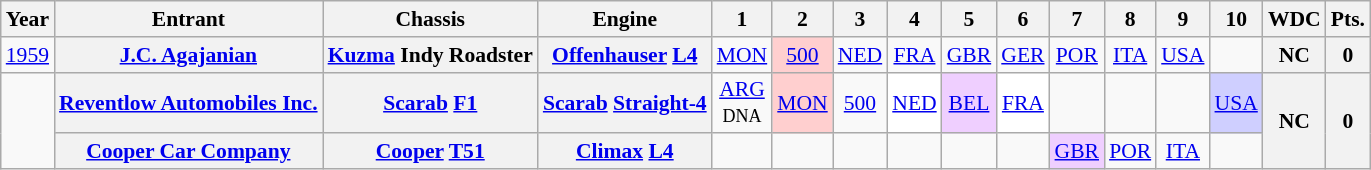<table class="wikitable" style="text-align:center; font-size:90%">
<tr>
<th>Year</th>
<th>Entrant</th>
<th>Chassis</th>
<th>Engine</th>
<th>1</th>
<th>2</th>
<th>3</th>
<th>4</th>
<th>5</th>
<th>6</th>
<th>7</th>
<th>8</th>
<th>9</th>
<th>10</th>
<th>WDC</th>
<th>Pts.</th>
</tr>
<tr>
<td><a href='#'>1959</a></td>
<th><a href='#'>J.C. Agajanian</a></th>
<th><a href='#'>Kuzma</a> Indy Roadster</th>
<th><a href='#'>Offenhauser</a> <a href='#'>L4</a></th>
<td><a href='#'>MON</a></td>
<td style="background:#FFCFCF;"><a href='#'>500</a><br></td>
<td><a href='#'>NED</a></td>
<td><a href='#'>FRA</a></td>
<td><a href='#'>GBR</a></td>
<td><a href='#'>GER</a></td>
<td><a href='#'>POR</a></td>
<td><a href='#'>ITA</a></td>
<td><a href='#'>USA</a></td>
<td></td>
<th>NC</th>
<th>0</th>
</tr>
<tr>
<td rowspan="2"></td>
<th><a href='#'>Reventlow Automobiles Inc.</a></th>
<th><a href='#'>Scarab</a> <a href='#'>F1</a></th>
<th><a href='#'>Scarab</a> <a href='#'>Straight-4</a></th>
<td><a href='#'>ARG</a><br><small>DNA</small></td>
<td style="background:#ffcfcf;"><a href='#'>MON</a><br></td>
<td><a href='#'>500</a></td>
<td style="background:#ffffff;"><a href='#'>NED</a><br></td>
<td style="background:#efcfff;"><a href='#'>BEL</a><br></td>
<td style="background:#ffffff;"><a href='#'>FRA</a><br></td>
<td></td>
<td></td>
<td></td>
<td style="background:#cfcfff;"><a href='#'>USA</a><br></td>
<th rowspan="2">NC</th>
<th rowspan="2">0</th>
</tr>
<tr>
<th><a href='#'>Cooper Car Company</a></th>
<th><a href='#'>Cooper</a> <a href='#'>T51</a></th>
<th><a href='#'>Climax</a> <a href='#'>L4</a></th>
<td></td>
<td></td>
<td></td>
<td></td>
<td></td>
<td></td>
<td style="background:#efcfff;"><a href='#'>GBR</a><br></td>
<td><a href='#'>POR</a></td>
<td><a href='#'>ITA</a></td>
<td></td>
</tr>
</table>
